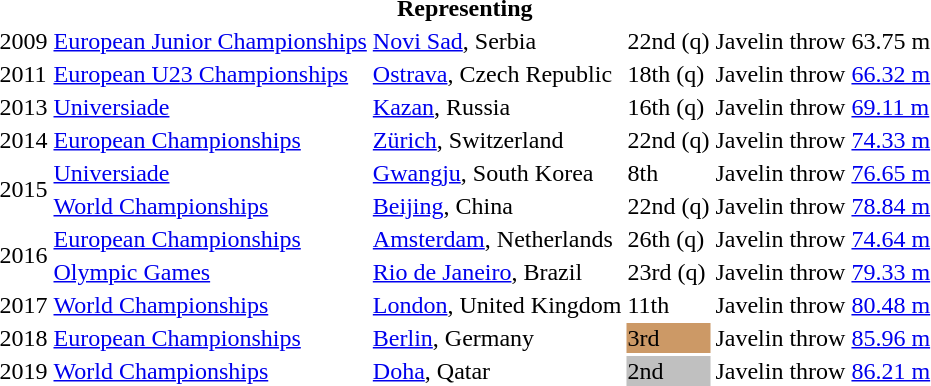<table>
<tr>
<th colspan="6">Representing </th>
</tr>
<tr>
<td>2009</td>
<td><a href='#'>European Junior Championships</a></td>
<td><a href='#'>Novi Sad</a>, Serbia</td>
<td>22nd (q)</td>
<td>Javelin throw</td>
<td>63.75 m</td>
</tr>
<tr>
<td>2011</td>
<td><a href='#'>European U23 Championships</a></td>
<td><a href='#'>Ostrava</a>, Czech Republic</td>
<td>18th (q)</td>
<td>Javelin throw</td>
<td><a href='#'>66.32 m</a></td>
</tr>
<tr>
<td>2013</td>
<td><a href='#'>Universiade</a></td>
<td><a href='#'>Kazan</a>, Russia</td>
<td>16th (q)</td>
<td>Javelin throw</td>
<td><a href='#'>69.11 m</a></td>
</tr>
<tr>
<td>2014</td>
<td><a href='#'>European Championships</a></td>
<td><a href='#'>Zürich</a>, Switzerland</td>
<td>22nd (q)</td>
<td>Javelin throw</td>
<td><a href='#'>74.33 m</a></td>
</tr>
<tr>
<td rowspan=2>2015</td>
<td><a href='#'>Universiade</a></td>
<td><a href='#'>Gwangju</a>, South Korea</td>
<td>8th</td>
<td>Javelin throw</td>
<td><a href='#'>76.65 m</a></td>
</tr>
<tr>
<td><a href='#'>World Championships</a></td>
<td><a href='#'>Beijing</a>, China</td>
<td>22nd (q)</td>
<td>Javelin throw</td>
<td><a href='#'>78.84 m</a></td>
</tr>
<tr>
<td rowspan=2>2016</td>
<td><a href='#'>European Championships</a></td>
<td><a href='#'>Amsterdam</a>, Netherlands</td>
<td>26th (q)</td>
<td>Javelin throw</td>
<td><a href='#'>74.64 m</a></td>
</tr>
<tr>
<td><a href='#'>Olympic Games</a></td>
<td><a href='#'>Rio de Janeiro</a>, Brazil</td>
<td>23rd (q)</td>
<td>Javelin throw</td>
<td><a href='#'>79.33 m</a></td>
</tr>
<tr>
<td>2017</td>
<td><a href='#'>World Championships</a></td>
<td><a href='#'>London</a>, United Kingdom</td>
<td>11th</td>
<td>Javelin throw</td>
<td><a href='#'>80.48 m</a></td>
</tr>
<tr>
<td>2018</td>
<td><a href='#'>European Championships</a></td>
<td><a href='#'>Berlin</a>, Germany</td>
<td bgcolor="CC9966">3rd</td>
<td>Javelin throw</td>
<td><a href='#'>85.96 m</a></td>
</tr>
<tr>
<td>2019</td>
<td><a href='#'>World Championships</a></td>
<td><a href='#'>Doha</a>, Qatar</td>
<td bgcolor=silver>2nd</td>
<td>Javelin throw</td>
<td><a href='#'>86.21 m</a></td>
</tr>
</table>
